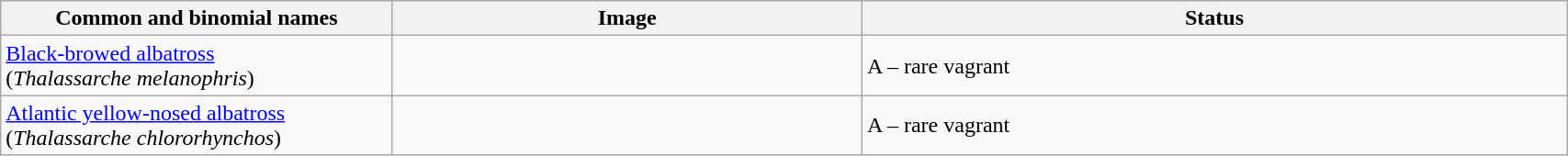<table width=90% class="wikitable">
<tr>
<th width=25%>Common and binomial names</th>
<th width=30%>Image</th>
<th width=45%>Status</th>
</tr>
<tr>
<td><a href='#'>Black-browed albatross</a><br>(<em>Thalassarche melanophris</em>)</td>
<td></td>
<td>A – rare vagrant</td>
</tr>
<tr>
<td><a href='#'>Atlantic yellow-nosed albatross</a><br>(<em>Thalassarche chlororhynchos</em>)</td>
<td></td>
<td>A – rare vagrant</td>
</tr>
</table>
